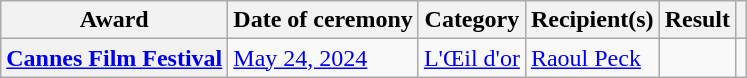<table class="wikitable sortable plainrowheaders">
<tr>
<th scope="col">Award</th>
<th scope="col">Date of ceremony</th>
<th scope="col">Category</th>
<th scope="col">Recipient(s)</th>
<th scope="col">Result</th>
<th scope="col" class="unsortable"></th>
</tr>
<tr>
<th scope="row"><a href='#'>Cannes Film Festival</a></th>
<td><a href='#'>May 24, 2024</a></td>
<td><a href='#'>L'Œil d'or</a></td>
<td><a href='#'>Raoul Peck</a></td>
<td></td>
<td align="center"></td>
</tr>
</table>
